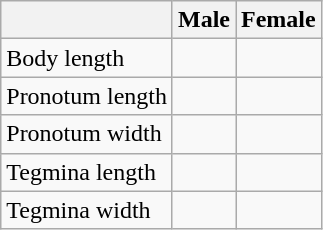<table class="wikitable">
<tr>
<th></th>
<th>Male</th>
<th>Female</th>
</tr>
<tr>
<td>Body length</td>
<td></td>
<td></td>
</tr>
<tr>
<td>Pronotum length</td>
<td></td>
<td></td>
</tr>
<tr>
<td>Pronotum width</td>
<td></td>
<td></td>
</tr>
<tr>
<td>Tegmina length</td>
<td></td>
<td></td>
</tr>
<tr>
<td>Tegmina width</td>
<td></td>
<td></td>
</tr>
</table>
